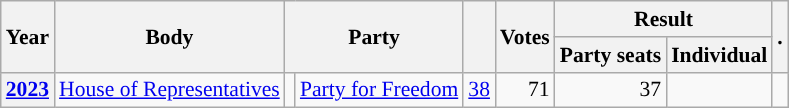<table class="wikitable plainrowheaders sortable" border=2 cellpadding=4 cellspacing=0 style="border: 1px #aaa solid; font-size: 90%; text-align:center;">
<tr>
<th scope="col" rowspan=2>Year</th>
<th scope="col" rowspan=2>Body</th>
<th scope="col" colspan=2 rowspan=2>Party</th>
<th scope="col" rowspan=2></th>
<th scope="col" rowspan=2>Votes</th>
<th scope="colgroup" colspan=2>Result</th>
<th scope="col" rowspan=2 class="unsortable">.</th>
</tr>
<tr>
<th scope="col">Party seats</th>
<th scope="col">Individual</th>
</tr>
<tr>
<th scope="row"><a href='#'>2023</a></th>
<td><a href='#'>House of Representatives</a></td>
<td style="background-color:"></td>
<td><a href='#'>Party for Freedom</a></td>
<td style=text-align:right><a href='#'>38</a></td>
<td style=text-align:right>71</td>
<td style=text-align:right>37</td>
<td></td>
<td></td>
</tr>
</table>
